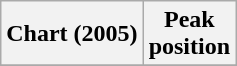<table class="wikitable plainrowheaders" style="text-align:center;">
<tr>
<th scope="col">Chart (2005)</th>
<th scope="col">Peak<br>position</th>
</tr>
<tr>
</tr>
</table>
